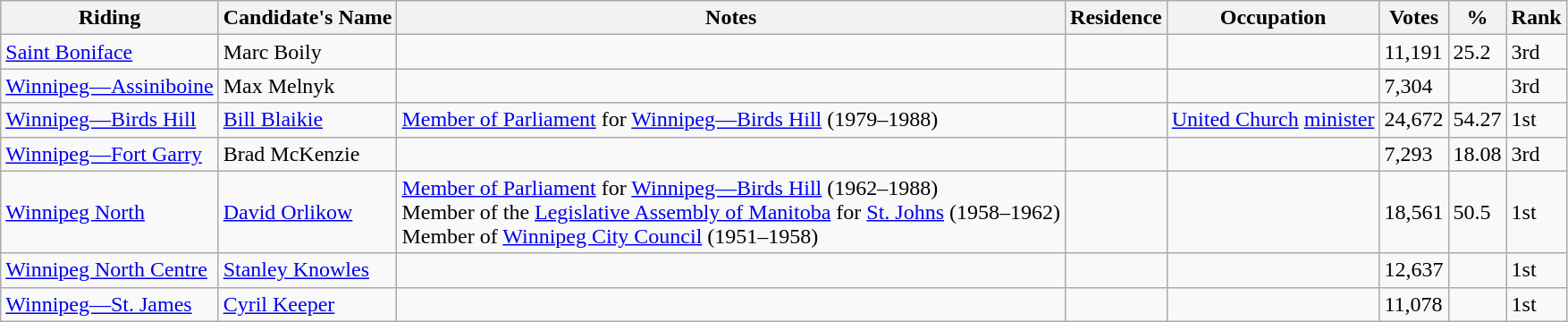<table class="wikitable sortable">
<tr>
<th>Riding<br></th>
<th>Candidate's Name</th>
<th>Notes</th>
<th>Residence</th>
<th>Occupation</th>
<th>Votes</th>
<th>%</th>
<th>Rank</th>
</tr>
<tr>
<td><a href='#'>Saint Boniface</a></td>
<td>Marc Boily</td>
<td></td>
<td></td>
<td></td>
<td>11,191</td>
<td>25.2</td>
<td>3rd</td>
</tr>
<tr>
<td><a href='#'>Winnipeg—Assiniboine</a></td>
<td>Max Melnyk</td>
<td></td>
<td></td>
<td></td>
<td>7,304</td>
<td></td>
<td>3rd</td>
</tr>
<tr>
<td><a href='#'>Winnipeg—Birds Hill</a></td>
<td><a href='#'>Bill Blaikie</a></td>
<td><a href='#'>Member of Parliament</a> for <a href='#'>Winnipeg—Birds Hill</a> (1979–1988)</td>
<td></td>
<td><a href='#'>United Church</a> <a href='#'>minister</a></td>
<td>24,672</td>
<td>54.27</td>
<td>1st</td>
</tr>
<tr>
<td><a href='#'>Winnipeg—Fort Garry</a></td>
<td>Brad McKenzie</td>
<td></td>
<td></td>
<td></td>
<td>7,293</td>
<td>18.08</td>
<td>3rd</td>
</tr>
<tr>
<td><a href='#'>Winnipeg North</a></td>
<td><a href='#'>David Orlikow</a></td>
<td><a href='#'>Member of Parliament</a> for <a href='#'>Winnipeg—Birds Hill</a> (1962–1988) <br> Member of the <a href='#'>Legislative Assembly of Manitoba</a> for <a href='#'>St. Johns</a> (1958–1962) <br> Member of <a href='#'>Winnipeg City Council</a> (1951–1958)</td>
<td></td>
<td></td>
<td>18,561</td>
<td>50.5</td>
<td>1st</td>
</tr>
<tr>
<td><a href='#'>Winnipeg North Centre</a></td>
<td><a href='#'>Stanley Knowles</a></td>
<td></td>
<td></td>
<td></td>
<td>12,637</td>
<td></td>
<td>1st</td>
</tr>
<tr>
<td><a href='#'>Winnipeg—St. James</a></td>
<td><a href='#'>Cyril Keeper</a></td>
<td></td>
<td></td>
<td></td>
<td>11,078</td>
<td></td>
<td>1st</td>
</tr>
</table>
